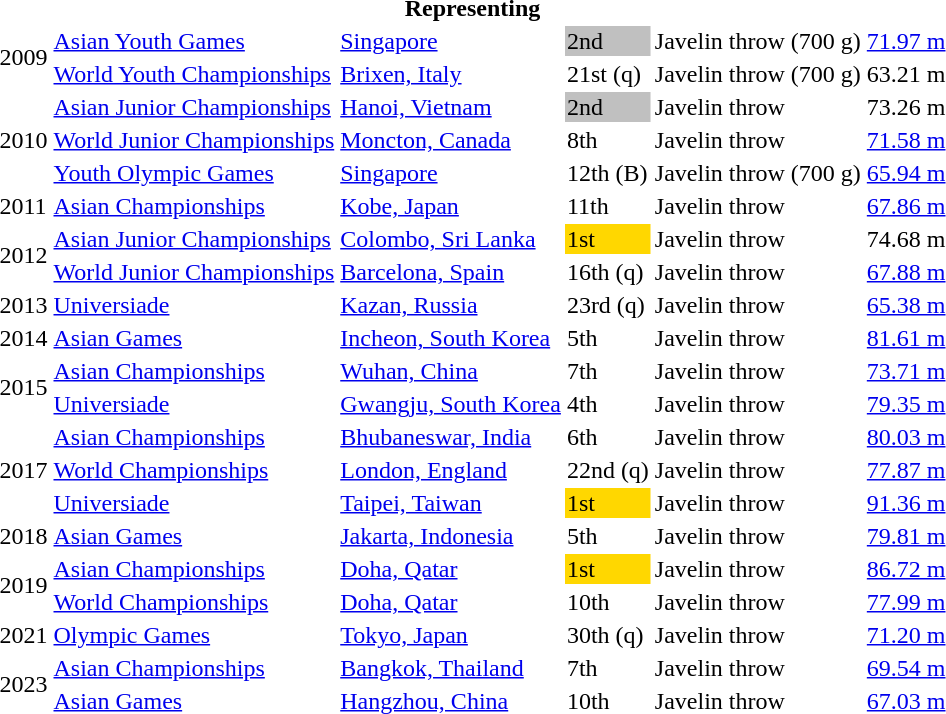<table>
<tr>
<th colspan="6">Representing </th>
</tr>
<tr>
<td rowspan=2>2009</td>
<td><a href='#'>Asian Youth Games</a></td>
<td><a href='#'>Singapore</a></td>
<td bgcolor=silver>2nd</td>
<td>Javelin throw (700 g)</td>
<td><a href='#'>71.97 m</a></td>
</tr>
<tr>
<td><a href='#'>World Youth Championships</a></td>
<td><a href='#'>Brixen, Italy</a></td>
<td>21st (q)</td>
<td>Javelin throw (700 g)</td>
<td>63.21 m</td>
</tr>
<tr>
<td rowspan=3>2010</td>
<td><a href='#'>Asian Junior Championships</a></td>
<td><a href='#'>Hanoi, Vietnam</a></td>
<td bgcolor=silver>2nd</td>
<td>Javelin throw</td>
<td>73.26 m</td>
</tr>
<tr>
<td><a href='#'>World Junior Championships</a></td>
<td><a href='#'>Moncton, Canada</a></td>
<td>8th</td>
<td>Javelin throw</td>
<td><a href='#'>71.58 m</a></td>
</tr>
<tr>
<td><a href='#'>Youth Olympic Games</a></td>
<td><a href='#'>Singapore</a></td>
<td>12th (B)</td>
<td>Javelin throw (700 g)</td>
<td><a href='#'>65.94 m</a></td>
</tr>
<tr>
<td>2011</td>
<td><a href='#'>Asian Championships</a></td>
<td><a href='#'>Kobe, Japan</a></td>
<td>11th</td>
<td>Javelin throw</td>
<td><a href='#'>67.86 m</a></td>
</tr>
<tr>
<td rowspan=2>2012</td>
<td><a href='#'>Asian Junior Championships</a></td>
<td><a href='#'>Colombo, Sri Lanka</a></td>
<td bgcolor=gold>1st</td>
<td>Javelin throw</td>
<td>74.68 m</td>
</tr>
<tr>
<td><a href='#'>World Junior Championships</a></td>
<td><a href='#'>Barcelona, Spain</a></td>
<td>16th (q)</td>
<td>Javelin throw</td>
<td><a href='#'>67.88 m</a></td>
</tr>
<tr>
<td>2013</td>
<td><a href='#'>Universiade</a></td>
<td><a href='#'>Kazan, Russia</a></td>
<td>23rd (q)</td>
<td>Javelin throw</td>
<td><a href='#'>65.38 m</a></td>
</tr>
<tr>
<td>2014</td>
<td><a href='#'>Asian Games</a></td>
<td><a href='#'>Incheon, South Korea</a></td>
<td>5th</td>
<td>Javelin throw</td>
<td><a href='#'>81.61 m</a></td>
</tr>
<tr>
<td rowspan=2>2015</td>
<td><a href='#'>Asian Championships</a></td>
<td><a href='#'>Wuhan, China</a></td>
<td>7th</td>
<td>Javelin throw</td>
<td><a href='#'>73.71 m</a></td>
</tr>
<tr>
<td><a href='#'>Universiade</a></td>
<td><a href='#'>Gwangju, South Korea</a></td>
<td>4th</td>
<td>Javelin throw</td>
<td><a href='#'>79.35 m</a></td>
</tr>
<tr>
<td rowspan=3>2017</td>
<td><a href='#'>Asian Championships</a></td>
<td><a href='#'>Bhubaneswar, India</a></td>
<td>6th</td>
<td>Javelin throw</td>
<td><a href='#'>80.03 m</a></td>
</tr>
<tr>
<td><a href='#'>World Championships</a></td>
<td><a href='#'>London, England</a></td>
<td>22nd (q)</td>
<td>Javelin throw</td>
<td><a href='#'>77.87 m</a></td>
</tr>
<tr>
<td><a href='#'>Universiade</a></td>
<td><a href='#'>Taipei, Taiwan</a></td>
<td bgcolor=gold>1st</td>
<td>Javelin throw</td>
<td><a href='#'>91.36 m</a></td>
</tr>
<tr>
<td>2018</td>
<td><a href='#'>Asian Games</a></td>
<td><a href='#'>Jakarta, Indonesia</a></td>
<td>5th</td>
<td>Javelin throw</td>
<td><a href='#'>79.81 m</a></td>
</tr>
<tr>
<td rowspan=2>2019</td>
<td><a href='#'>Asian Championships</a></td>
<td><a href='#'>Doha, Qatar</a></td>
<td bgcolor=gold>1st</td>
<td>Javelin throw</td>
<td><a href='#'>86.72 m</a></td>
</tr>
<tr>
<td><a href='#'>World Championships</a></td>
<td><a href='#'>Doha, Qatar</a></td>
<td>10th</td>
<td>Javelin throw</td>
<td><a href='#'>77.99 m</a></td>
</tr>
<tr>
<td>2021</td>
<td><a href='#'>Olympic Games</a></td>
<td><a href='#'>Tokyo, Japan</a></td>
<td>30th (q)</td>
<td>Javelin throw</td>
<td><a href='#'>71.20 m</a></td>
</tr>
<tr>
<td rowspan=2>2023</td>
<td><a href='#'>Asian  Championships</a></td>
<td><a href='#'>Bangkok, Thailand</a></td>
<td>7th</td>
<td>Javelin throw</td>
<td><a href='#'>69.54 m</a></td>
</tr>
<tr>
<td><a href='#'>Asian Games</a></td>
<td><a href='#'>Hangzhou, China</a></td>
<td>10th</td>
<td>Javelin throw</td>
<td><a href='#'>67.03 m</a></td>
</tr>
</table>
